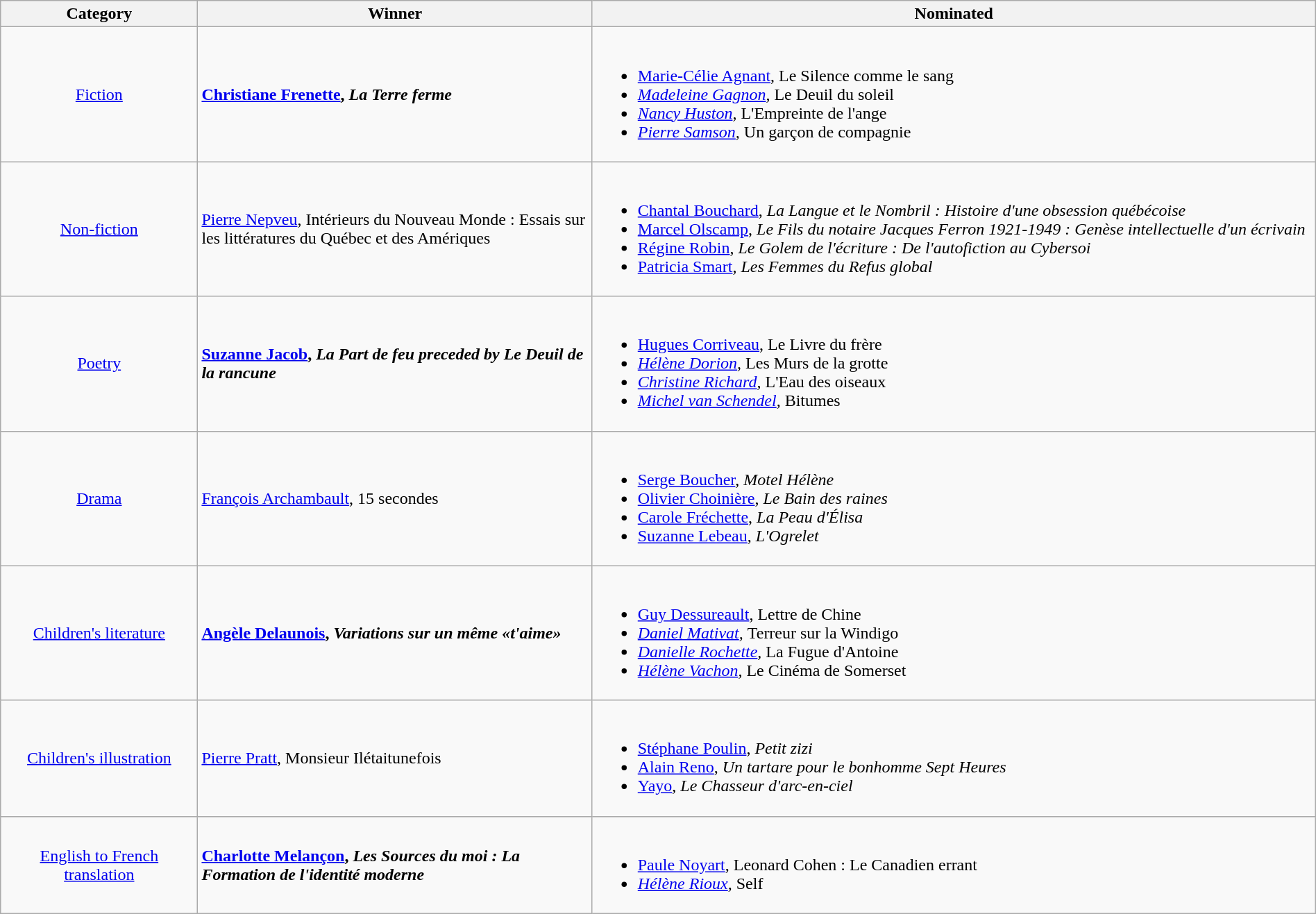<table class="wikitable" width="100%">
<tr>
<th width=15%>Category</th>
<th width=30%>Winner</th>
<th width=55%>Nominated</th>
</tr>
<tr>
<td align="center"><a href='#'>Fiction</a></td>
<td> <strong><a href='#'>Christiane Frenette</a>, <em>La Terre ferme<strong><em></td>
<td><br><ul><li><a href='#'>Marie-Célie Agnant</a>, </em>Le Silence comme le sang<em></li><li><a href='#'>Madeleine Gagnon</a>, </em>Le Deuil du soleil<em></li><li><a href='#'>Nancy Huston</a>, </em>L'Empreinte de l'ange<em></li><li><a href='#'>Pierre Samson</a>, </em>Un garçon de compagnie<em></li></ul></td>
</tr>
<tr>
<td align="center"><a href='#'>Non-fiction</a></td>
<td> </strong><a href='#'>Pierre Nepveu</a>, </em>Intérieurs du Nouveau Monde : Essais sur les littératures du Québec et des Amériques</em></strong></td>
<td><br><ul><li><a href='#'>Chantal Bouchard</a>, <em>La Langue et le Nombril : Histoire d'une obsession québécoise</em></li><li><a href='#'>Marcel Olscamp</a>, <em>Le Fils du notaire Jacques Ferron 1921-1949 : Genèse intellectuelle d'un écrivain</em></li><li><a href='#'>Régine Robin</a>, <em>Le Golem de l'écriture : De l'autofiction au Cybersoi</em></li><li><a href='#'>Patricia Smart</a>, <em>Les Femmes du Refus global</em></li></ul></td>
</tr>
<tr>
<td align="center"><a href='#'>Poetry</a></td>
<td> <strong><a href='#'>Suzanne Jacob</a>, <em>La Part de feu preceded by Le Deuil de la rancune<strong><em></td>
<td><br><ul><li><a href='#'>Hugues Corriveau</a>, </em>Le Livre du frère<em></li><li><a href='#'>Hélène Dorion</a>, </em>Les Murs de la grotte<em></li><li><a href='#'>Christine Richard</a>, </em>L'Eau des oiseaux<em></li><li><a href='#'>Michel van Schendel</a>, </em>Bitumes<em></li></ul></td>
</tr>
<tr>
<td align="center"><a href='#'>Drama</a></td>
<td> </strong><a href='#'>François Archambault</a>, </em>15 secondes</em></strong></td>
<td><br><ul><li><a href='#'>Serge Boucher</a>, <em>Motel Hélène</em></li><li><a href='#'>Olivier Choinière</a>, <em>Le Bain des raines</em></li><li><a href='#'>Carole Fréchette</a>, <em>La Peau d'Élisa</em></li><li><a href='#'>Suzanne Lebeau</a>, <em>L'Ogrelet</em></li></ul></td>
</tr>
<tr>
<td align="center"><a href='#'>Children's literature</a></td>
<td> <strong><a href='#'>Angèle Delaunois</a>, <em>Variations sur un même «t'aime»<strong><em></td>
<td><br><ul><li><a href='#'>Guy Dessureault</a>, </em>Lettre de Chine<em></li><li><a href='#'>Daniel Mativat</a>, </em>Terreur sur la Windigo<em></li><li><a href='#'>Danielle Rochette</a>, </em>La Fugue d'Antoine<em></li><li><a href='#'>Hélène Vachon</a>, </em>Le Cinéma de Somerset<em></li></ul></td>
</tr>
<tr>
<td align="center"><a href='#'>Children's illustration</a></td>
<td> </strong><a href='#'>Pierre Pratt</a>, </em>Monsieur Ilétaitunefois</em></strong></td>
<td><br><ul><li><a href='#'>Stéphane Poulin</a>, <em>Petit zizi</em></li><li><a href='#'>Alain Reno</a>, <em>Un tartare pour le bonhomme Sept Heures</em></li><li><a href='#'>Yayo</a>, <em>Le Chasseur d'arc-en-ciel</em></li></ul></td>
</tr>
<tr>
<td align="center"><a href='#'>English to French translation</a></td>
<td> <strong><a href='#'>Charlotte Melançon</a>, <em>Les Sources du moi : La Formation de l'identité moderne<strong><em></td>
<td><br><ul><li><a href='#'>Paule Noyart</a>, </em>Leonard Cohen : Le Canadien errant<em></li><li><a href='#'>Hélène Rioux</a>, </em>Self<em></li></ul></td>
</tr>
</table>
